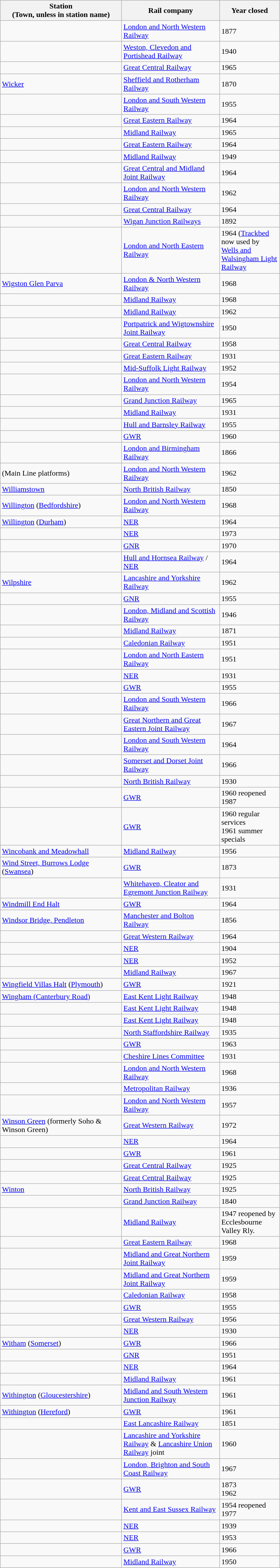<table class="wikitable sortable">
<tr>
<th style="width:250px">Station<br>(Town, unless in station name)</th>
<th style="width:200px">Rail company</th>
<th style="width:120px">Year closed</th>
</tr>
<tr>
<td></td>
<td><a href='#'>London and North Western Railway</a></td>
<td>1877</td>
</tr>
<tr>
<td></td>
<td><a href='#'>Weston, Clevedon and Portishead Railway</a></td>
<td>1940</td>
</tr>
<tr>
<td></td>
<td><a href='#'>Great Central Railway</a></td>
<td>1965</td>
</tr>
<tr>
<td><a href='#'>Wicker</a></td>
<td><a href='#'>Sheffield and Rotherham Railway</a></td>
<td>1870</td>
</tr>
<tr>
<td></td>
<td><a href='#'>London and South Western Railway</a></td>
<td>1955</td>
</tr>
<tr>
<td></td>
<td><a href='#'>Great Eastern Railway</a></td>
<td>1964</td>
</tr>
<tr>
<td></td>
<td><a href='#'>Midland Railway</a></td>
<td>1965</td>
</tr>
<tr>
<td></td>
<td><a href='#'>Great Eastern Railway</a></td>
<td>1964</td>
</tr>
<tr>
<td></td>
<td><a href='#'>Midland Railway</a></td>
<td>1949</td>
</tr>
<tr>
<td></td>
<td><a href='#'>Great Central and Midland Joint Railway</a></td>
<td>1964</td>
</tr>
<tr>
<td></td>
<td><a href='#'>London and North Western Railway</a></td>
<td>1962</td>
</tr>
<tr>
<td></td>
<td><a href='#'>Great Central Railway</a></td>
<td>1964</td>
</tr>
<tr>
<td></td>
<td><a href='#'>Wigan Junction Railways</a></td>
<td>1892</td>
</tr>
<tr>
<td></td>
<td><a href='#'>London and North Eastern Railway</a></td>
<td>1964 (<a href='#'>Trackbed</a> now used by <a href='#'>Wells and Walsingham Light Railway</a></td>
</tr>
<tr>
<td><a href='#'>Wigston Glen Parva</a></td>
<td><a href='#'>London & North Western Railway</a></td>
<td>1968</td>
</tr>
<tr>
<td></td>
<td><a href='#'>Midland Railway</a></td>
<td>1968</td>
</tr>
<tr>
<td></td>
<td><a href='#'>Midland Railway</a></td>
<td>1962</td>
</tr>
<tr>
<td></td>
<td><a href='#'>Portpatrick and Wigtownshire Joint Railway</a></td>
<td>1950</td>
</tr>
<tr>
<td></td>
<td><a href='#'>Great Central Railway</a></td>
<td>1958</td>
</tr>
<tr>
<td></td>
<td><a href='#'>Great Eastern Railway</a></td>
<td>1931</td>
</tr>
<tr>
<td></td>
<td><a href='#'>Mid-Suffolk Light Railway</a></td>
<td>1952</td>
</tr>
<tr>
<td></td>
<td><a href='#'>London and North Western Railway</a></td>
<td>1954</td>
</tr>
<tr>
<td></td>
<td><a href='#'>Grand Junction Railway</a></td>
<td>1965</td>
</tr>
<tr>
<td></td>
<td><a href='#'>Midland Railway</a></td>
<td>1931</td>
</tr>
<tr>
<td></td>
<td><a href='#'>Hull and Barnsley Railway</a></td>
<td>1955</td>
</tr>
<tr>
<td></td>
<td><a href='#'>GWR</a></td>
<td>1960</td>
</tr>
<tr>
<td></td>
<td><a href='#'>London and Birmingham Railway</a></td>
<td>1866</td>
</tr>
<tr>
<td> (Main Line platforms)</td>
<td><a href='#'>London and North Western Railway</a></td>
<td>1962</td>
</tr>
<tr>
<td><a href='#'>Williamstown</a></td>
<td><a href='#'>North British Railway</a></td>
<td>1850</td>
</tr>
<tr>
<td><a href='#'>Willington</a> (<a href='#'>Bedfordshire</a>)</td>
<td><a href='#'>London and North Western Railway</a></td>
<td>1968</td>
</tr>
<tr>
<td><a href='#'>Willington</a> (<a href='#'>Durham</a>)</td>
<td><a href='#'>NER</a></td>
<td>1964</td>
</tr>
<tr>
<td></td>
<td><a href='#'>NER</a></td>
<td>1973</td>
</tr>
<tr>
<td></td>
<td><a href='#'>GNR</a></td>
<td>1970</td>
</tr>
<tr>
<td></td>
<td><a href='#'>Hull and Hornsea Railway</a> / <a href='#'>NER</a></td>
<td>1964</td>
</tr>
<tr>
<td><a href='#'>Wilpshire</a></td>
<td><a href='#'>Lancashire and Yorkshire Railway</a></td>
<td>1962</td>
</tr>
<tr>
<td></td>
<td><a href='#'>GNR</a></td>
<td>1955</td>
</tr>
<tr>
<td></td>
<td><a href='#'>London, Midland and Scottish Railway</a></td>
<td>1946</td>
</tr>
<tr>
<td></td>
<td><a href='#'>Midland Railway</a></td>
<td>1871</td>
</tr>
<tr>
<td></td>
<td><a href='#'>Caledonian Railway</a></td>
<td>1951</td>
</tr>
<tr>
<td></td>
<td><a href='#'>London and North Eastern Railway</a></td>
<td>1951</td>
</tr>
<tr>
<td></td>
<td><a href='#'>NER</a></td>
<td>1931</td>
</tr>
<tr>
<td></td>
<td><a href='#'>GWR</a></td>
<td>1955</td>
</tr>
<tr>
<td></td>
<td><a href='#'>London and South Western Railway</a></td>
<td>1966</td>
</tr>
<tr>
<td></td>
<td><a href='#'>Great Northern and Great Eastern Joint Railway</a></td>
<td>1967</td>
</tr>
<tr>
<td></td>
<td><a href='#'>London and South Western Railway</a></td>
<td>1964</td>
</tr>
<tr>
<td></td>
<td><a href='#'>Somerset and Dorset Joint Railway</a></td>
<td>1966</td>
</tr>
<tr>
<td></td>
<td><a href='#'>North British Railway</a></td>
<td>1930</td>
</tr>
<tr>
<td></td>
<td><a href='#'>GWR</a></td>
<td>1960 reopened 1987</td>
</tr>
<tr>
<td></td>
<td><a href='#'>GWR</a></td>
<td>1960 regular services<br> 1961 summer specials</td>
</tr>
<tr>
<td><a href='#'>Wincobank and Meadowhall</a></td>
<td><a href='#'>Midland Railway</a></td>
<td>1956</td>
</tr>
<tr>
<td><a href='#'>Wind Street, Burrows Lodge</a> (<a href='#'>Swansea</a>)</td>
<td><a href='#'>GWR</a></td>
<td>1873</td>
</tr>
<tr>
<td></td>
<td><a href='#'>Whitehaven, Cleator and Egremont Junction Railway</a></td>
<td>1931</td>
</tr>
<tr>
<td><a href='#'>Windmill End Halt</a></td>
<td><a href='#'>GWR</a></td>
<td>1964</td>
</tr>
<tr>
<td><a href='#'>Windsor Bridge, Pendleton</a></td>
<td><a href='#'>Manchester and Bolton Railway</a></td>
<td>1856</td>
</tr>
<tr>
<td></td>
<td><a href='#'>Great Western Railway</a></td>
<td>1964</td>
</tr>
<tr>
<td></td>
<td><a href='#'>NER</a></td>
<td>1904</td>
</tr>
<tr>
<td></td>
<td><a href='#'>NER</a></td>
<td>1952</td>
</tr>
<tr>
<td></td>
<td><a href='#'>Midland Railway</a></td>
<td>1967</td>
</tr>
<tr>
<td><a href='#'>Wingfield Villas Halt</a> (<a href='#'>Plymouth</a>)</td>
<td><a href='#'>GWR</a></td>
<td>1921</td>
</tr>
<tr>
<td><a href='#'>Wingham (Canterbury Road)</a></td>
<td><a href='#'>East Kent Light Railway</a></td>
<td>1948</td>
</tr>
<tr>
<td></td>
<td><a href='#'>East Kent Light Railway</a></td>
<td>1948</td>
</tr>
<tr>
<td></td>
<td><a href='#'>East Kent Light Railway</a></td>
<td>1948</td>
</tr>
<tr>
<td></td>
<td><a href='#'>North Staffordshire Railway</a></td>
<td>1935</td>
</tr>
<tr>
<td></td>
<td><a href='#'>GWR</a></td>
<td>1963</td>
</tr>
<tr>
<td></td>
<td><a href='#'>Cheshire Lines Committee</a></td>
<td>1931</td>
</tr>
<tr>
<td></td>
<td><a href='#'>London and North Western Railway</a></td>
<td>1968</td>
</tr>
<tr>
<td></td>
<td><a href='#'>Metropolitan Railway</a></td>
<td>1936</td>
</tr>
<tr>
<td></td>
<td><a href='#'>London and North Western Railway</a></td>
<td>1957</td>
</tr>
<tr>
<td><a href='#'>Winson Green</a> (formerly Soho & Winson Green)</td>
<td><a href='#'>Great Western Railway</a></td>
<td>1972</td>
</tr>
<tr>
<td></td>
<td><a href='#'>NER</a></td>
<td>1964</td>
</tr>
<tr>
<td></td>
<td><a href='#'>GWR</a></td>
<td>1961</td>
</tr>
<tr>
<td></td>
<td><a href='#'>Great Central Railway</a></td>
<td>1925</td>
</tr>
<tr>
<td></td>
<td><a href='#'>Great Central Railway</a></td>
<td>1925</td>
</tr>
<tr>
<td><a href='#'>Winton</a></td>
<td><a href='#'>North British Railway</a></td>
<td>1925</td>
</tr>
<tr>
<td></td>
<td><a href='#'>Grand Junction Railway</a></td>
<td>1840</td>
</tr>
<tr>
<td></td>
<td><a href='#'>Midland Railway</a></td>
<td>1947 reopened by Ecclesbourne Valley Rly.</td>
</tr>
<tr>
<td></td>
<td><a href='#'>Great Eastern Railway</a></td>
<td>1968</td>
</tr>
<tr>
<td></td>
<td><a href='#'>Midland and Great Northern Joint Railway</a></td>
<td>1959</td>
</tr>
<tr>
<td></td>
<td><a href='#'>Midland and Great Northern Joint Railway</a></td>
<td>1959</td>
</tr>
<tr>
<td></td>
<td><a href='#'>Caledonian Railway</a></td>
<td>1958</td>
</tr>
<tr>
<td></td>
<td><a href='#'>GWR</a></td>
<td>1955</td>
</tr>
<tr>
<td></td>
<td><a href='#'>Great Western Railway</a></td>
<td>1956</td>
</tr>
<tr>
<td></td>
<td><a href='#'>NER</a></td>
<td>1930</td>
</tr>
<tr>
<td><a href='#'>Witham</a> (<a href='#'>Somerset</a>)</td>
<td><a href='#'>GWR</a></td>
<td>1966</td>
</tr>
<tr>
<td></td>
<td><a href='#'>GNR</a></td>
<td>1951</td>
</tr>
<tr>
<td></td>
<td><a href='#'>NER</a></td>
<td>1964</td>
</tr>
<tr>
<td></td>
<td><a href='#'>Midland Railway</a></td>
<td>1961</td>
</tr>
<tr>
<td><a href='#'>Withington</a> (<a href='#'>Gloucestershire</a>)</td>
<td><a href='#'>Midland and South Western Junction Railway</a></td>
<td>1961</td>
</tr>
<tr>
<td><a href='#'>Withington</a> (<a href='#'>Hereford</a>)</td>
<td><a href='#'>GWR</a></td>
<td>1961</td>
</tr>
<tr>
<td></td>
<td><a href='#'>East Lancashire Railway</a></td>
<td>1851</td>
</tr>
<tr>
<td></td>
<td><a href='#'>Lancashire and Yorkshire Railway</a> & <a href='#'>Lancashire Union Railway</a> joint</td>
<td>1960</td>
</tr>
<tr>
<td></td>
<td><a href='#'>London, Brighton and South Coast Railway</a></td>
<td>1967</td>
</tr>
<tr>
<td></td>
<td><a href='#'>GWR</a></td>
<td>1873<br>1962</td>
</tr>
<tr>
<td></td>
<td><a href='#'>Kent and East Sussex Railway</a></td>
<td>1954 reopened 1977</td>
</tr>
<tr>
<td></td>
<td><a href='#'>NER</a></td>
<td>1939</td>
</tr>
<tr>
<td></td>
<td><a href='#'>NER</a></td>
<td>1953</td>
</tr>
<tr>
<td></td>
<td><a href='#'>GWR</a></td>
<td>1966</td>
</tr>
<tr>
<td></td>
<td><a href='#'>Midland Railway</a></td>
<td>1950</td>
</tr>
</table>
